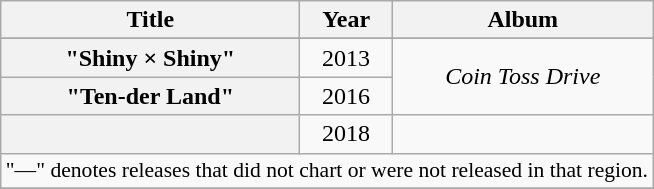<table class="wikitable plainrowheaders" style="text-align:center;">
<tr>
<th scope="col" rowspan="1" style="width:12em;">Title</th>
<th scope="col" rowspan="1">Year</th>
<th scope="col" rowspan="1">Album</th>
</tr>
<tr>
</tr>
<tr>
<th scope="row">"Shiny × Shiny"</th>
<td>2013</td>
<td rowspan="2"><em>Coin Toss Drive</em></td>
</tr>
<tr>
<th scope="row">"Ten-der Land"</th>
<td>2016</td>
</tr>
<tr>
<th scope="row"></th>
<td>2018</td>
<td></td>
</tr>
<tr>
<td colspan="3" style="font-size:90%;">"—" denotes releases that did not chart or were not released in that region.</td>
</tr>
<tr>
</tr>
</table>
